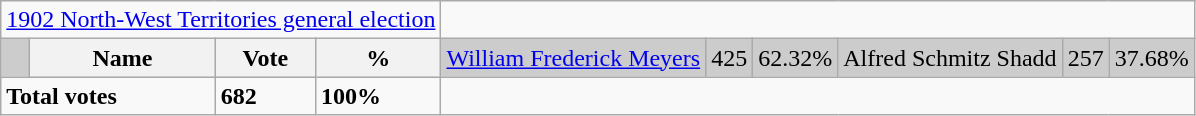<table class="wikitable">
<tr>
<td colspan=4 align=center><a href='#'>1902 North-West Territories general election</a></td>
</tr>
<tr bgcolor="CCCCCC">
<td></td>
<th>Name</th>
<th>Vote</th>
<th>%<br></th>
<td><a href='#'>William Frederick Meyers</a></td>
<td>425</td>
<td>62.32%<br></td>
<td>Alfred Schmitz Shadd</td>
<td>257</td>
<td>37.68%</td>
</tr>
<tr>
<td colspan=2><strong>Total votes</strong></td>
<td><strong>682</strong></td>
<td alignment="left"><strong>100%</strong></td>
</tr>
</table>
